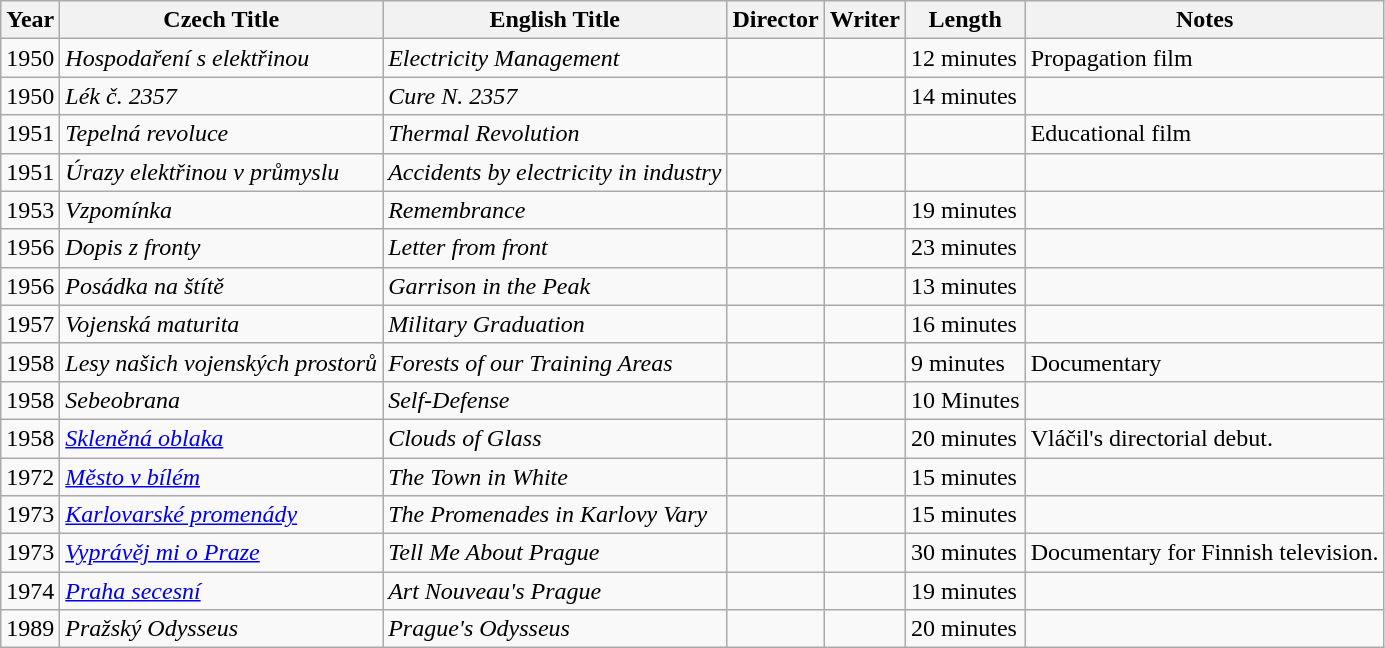<table class="wikitable sortable">
<tr>
<th>Year</th>
<th>Czech Title</th>
<th>English Title</th>
<th>Director</th>
<th>Writer</th>
<th>Length</th>
<th>Notes</th>
</tr>
<tr>
<td>1950</td>
<td><em>Hospodaření s elektřinou</em></td>
<td><em>Electricity Management</em></td>
<td></td>
<td></td>
<td>12 minutes</td>
<td>Propagation film</td>
</tr>
<tr>
<td>1950</td>
<td><em>Lék č. 2357</em></td>
<td><em>Cure N. 2357</em></td>
<td></td>
<td></td>
<td>14 minutes</td>
<td></td>
</tr>
<tr>
<td>1951</td>
<td><em>Tepelná revoluce</em></td>
<td><em>Thermal Revolution</em></td>
<td></td>
<td></td>
<td></td>
<td>Educational film</td>
</tr>
<tr>
<td>1951</td>
<td><em>Úrazy elektřinou v průmyslu</em></td>
<td><em>Accidents by electricity in industry</em></td>
<td></td>
<td></td>
<td></td>
<td></td>
</tr>
<tr>
<td>1953</td>
<td><em>Vzpomínka</em></td>
<td><em>Remembrance</em></td>
<td></td>
<td></td>
<td>19 minutes</td>
<td></td>
</tr>
<tr>
<td>1956</td>
<td><em>Dopis z fronty</em></td>
<td><em>Letter from front</em></td>
<td></td>
<td></td>
<td>23 minutes</td>
<td></td>
</tr>
<tr>
<td>1956</td>
<td><em>Posádka na štítě</em></td>
<td><em>Garrison in the Peak</em></td>
<td></td>
<td></td>
<td>13 minutes</td>
<td></td>
</tr>
<tr>
<td>1957</td>
<td><em>Vojenská maturita</em></td>
<td><em>Military Graduation</em></td>
<td></td>
<td></td>
<td>16 minutes</td>
<td></td>
</tr>
<tr>
<td>1958</td>
<td><em>Lesy našich vojenských prostorů</em></td>
<td><em>Forests of our Training Areas</em></td>
<td></td>
<td></td>
<td>9 minutes</td>
<td>Documentary</td>
</tr>
<tr>
<td>1958</td>
<td><em>Sebeobrana</em></td>
<td><em>Self-Defense</em></td>
<td></td>
<td></td>
<td>10 Minutes</td>
<td></td>
</tr>
<tr>
<td>1958</td>
<td><em><a href='#'>Skleněná oblaka</a></em></td>
<td><em>Clouds of Glass</em></td>
<td></td>
<td></td>
<td>20 minutes</td>
<td>Vláčil's directorial debut.</td>
</tr>
<tr>
<td>1972</td>
<td><em><a href='#'>Město v bílém</a></em></td>
<td><em>The Town in White</em></td>
<td></td>
<td></td>
<td>15 minutes</td>
<td></td>
</tr>
<tr>
<td>1973</td>
<td><em><a href='#'>Karlovarské promenády</a></em></td>
<td><em>The Promenades in Karlovy Vary</em></td>
<td></td>
<td></td>
<td>15 minutes</td>
<td></td>
</tr>
<tr>
<td>1973</td>
<td><em><a href='#'>Vyprávěj mi o Praze</a></em></td>
<td><em>Tell Me About Prague</em></td>
<td></td>
<td></td>
<td>30 minutes</td>
<td>Documentary for Finnish television.</td>
</tr>
<tr>
<td>1974</td>
<td><em><a href='#'>Praha secesní</a></em></td>
<td><em>Art Nouveau's Prague</em></td>
<td></td>
<td></td>
<td>19 minutes</td>
<td></td>
</tr>
<tr>
<td>1989</td>
<td><em>Pražský Odysseus</em></td>
<td><em>Prague's Odysseus</em></td>
<td></td>
<td></td>
<td>20 minutes</td>
<td></td>
</tr>
</table>
